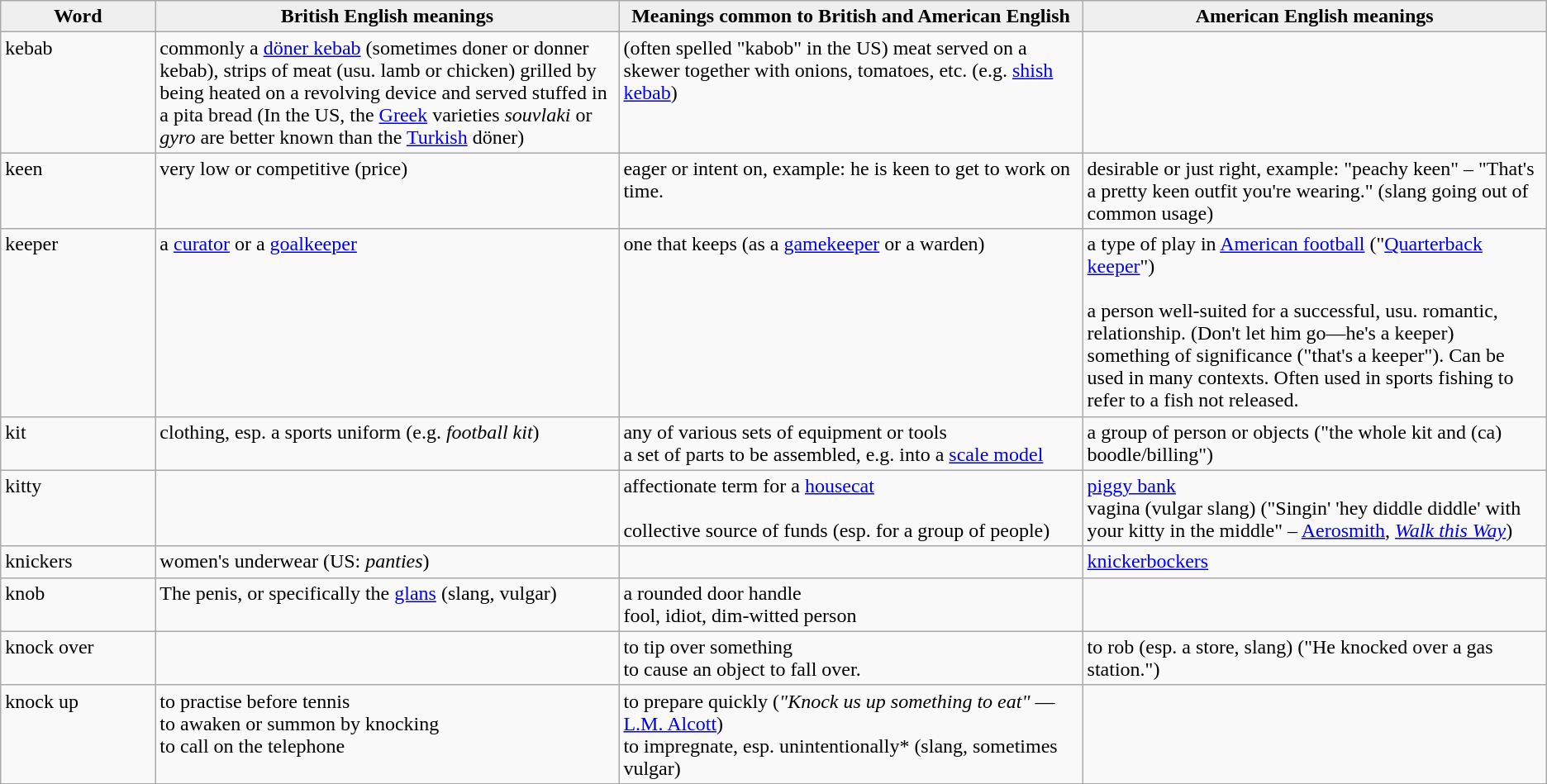<table class="wikitable">
<tr>
<th style="width:10%; background:#efefef;">Word</th>
<th style="width:30%; background:#efefef;">British English meanings</th>
<th style="width:30%; background:#efefef;">Meanings common to British and American English</th>
<th style="width:30%; background:#efefef;">American English meanings</th>
</tr>
<tr valign="top">
<td>kebab</td>
<td>commonly a <a href='#'>döner kebab</a> (sometimes doner or donner kebab), strips of meat (usu. lamb or chicken) grilled by being heated on a revolving device and served stuffed in a pita bread (In the US, the <a href='#'>Greek</a> varieties <em>souvlaki</em> or <em>gyro</em> are better known than the <a href='#'>Turkish</a> döner)</td>
<td>(often spelled "kabob" in the US) meat served on a skewer together with onions, tomatoes, etc. (e.g. <a href='#'>shish kebab</a>)</td>
<td> </td>
</tr>
<tr valign="top">
<td>keen</td>
<td>very low or competitive (price)</td>
<td>eager or intent on, example: he is keen to get to work on time.</td>
<td>desirable or just right, example: "peachy keen" – "That's a pretty keen outfit you're wearing." (slang going out of common usage)</td>
</tr>
<tr valign="top">
<td>keeper</td>
<td>a <a href='#'>curator</a> or a <a href='#'>goalkeeper</a></td>
<td>one that keeps (as a <a href='#'>gamekeeper</a> or a warden)</td>
<td>a type of play in <a href='#'>American football</a> ("<a href='#'>Quarterback keeper</a>")<br><br>a person well-suited for a successful, usu. romantic, relationship. (Don't let him go—he's a keeper)<br>
something of significance ("that's a keeper"). Can be used in many contexts. Often used in sports fishing to refer to a fish not released.</td>
</tr>
<tr valign="top">
<td>kit</td>
<td>clothing, esp. a sports uniform (e.g. <em>football kit</em>)</td>
<td>any of various sets of equipment or tools<br>a set of parts to be assembled, e.g. into a <a href='#'>scale model</a></td>
<td>a group of person or objects ("the whole kit and (ca) boodle/billing")</td>
</tr>
<tr valign="top">
<td>kitty</td>
<td> </td>
<td>affectionate term for a <a href='#'>housecat</a><br><br>collective source of funds (esp. for a group of people)</td>
<td><a href='#'>piggy bank</a><br>vagina (vulgar slang) ("Singin' 'hey diddle diddle' with your kitty in the middle" – <a href='#'>Aerosmith</a>, <em><a href='#'>Walk this Way</a></em>)</td>
</tr>
<tr valign="top">
<td>knickers</td>
<td>women's underwear (US: <em>panties</em>)</td>
<td> </td>
<td><a href='#'>knickerbockers</a></td>
</tr>
<tr valign="top">
<td>knob</td>
<td>The penis, or specifically the <a href='#'>glans</a> (slang, vulgar)</td>
<td>a rounded door handle<br>fool, idiot, dim-witted person</td>
<td> </td>
</tr>
<tr valign="top">
<td>knock over</td>
<td> </td>
<td>to tip over something<br>to cause an object to fall over.</td>
<td>to rob (esp. a store, slang) ("He knocked over a gas station.")</td>
</tr>
<tr valign="top">
<td>knock up</td>
<td>to practise before tennis<br>to awaken or summon by knocking<br>to call on the telephone</td>
<td>to prepare quickly (<em>"Knock us up something to eat"</em> — <a href='#'>L.M. Alcott</a>)<br>to impregnate, esp. unintentionally* (slang, sometimes vulgar)</td>
<td></td>
</tr>
</table>
